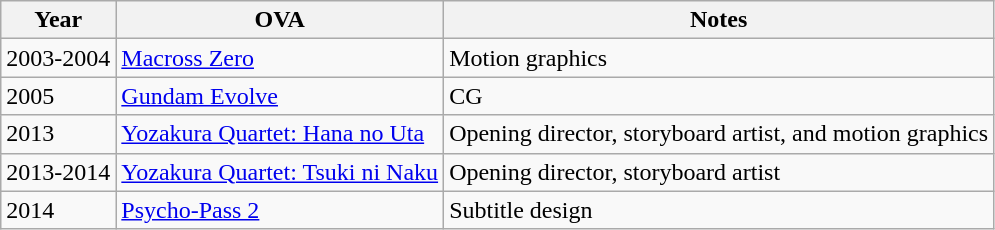<table class="wikitable">
<tr>
<th>Year</th>
<th>OVA</th>
<th>Notes</th>
</tr>
<tr>
<td>2003-2004</td>
<td><a href='#'>Macross Zero</a></td>
<td>Motion graphics</td>
</tr>
<tr>
<td>2005</td>
<td><a href='#'>Gundam Evolve</a></td>
<td>CG</td>
</tr>
<tr>
<td>2013</td>
<td><a href='#'>Yozakura Quartet: Hana no Uta</a></td>
<td>Opening director, storyboard artist, and motion graphics</td>
</tr>
<tr>
<td>2013-2014</td>
<td><a href='#'>Yozakura Quartet: Tsuki ni Naku</a></td>
<td>Opening director, storyboard artist</td>
</tr>
<tr>
<td>2014</td>
<td><a href='#'>Psycho-Pass 2</a></td>
<td>Subtitle design</td>
</tr>
</table>
